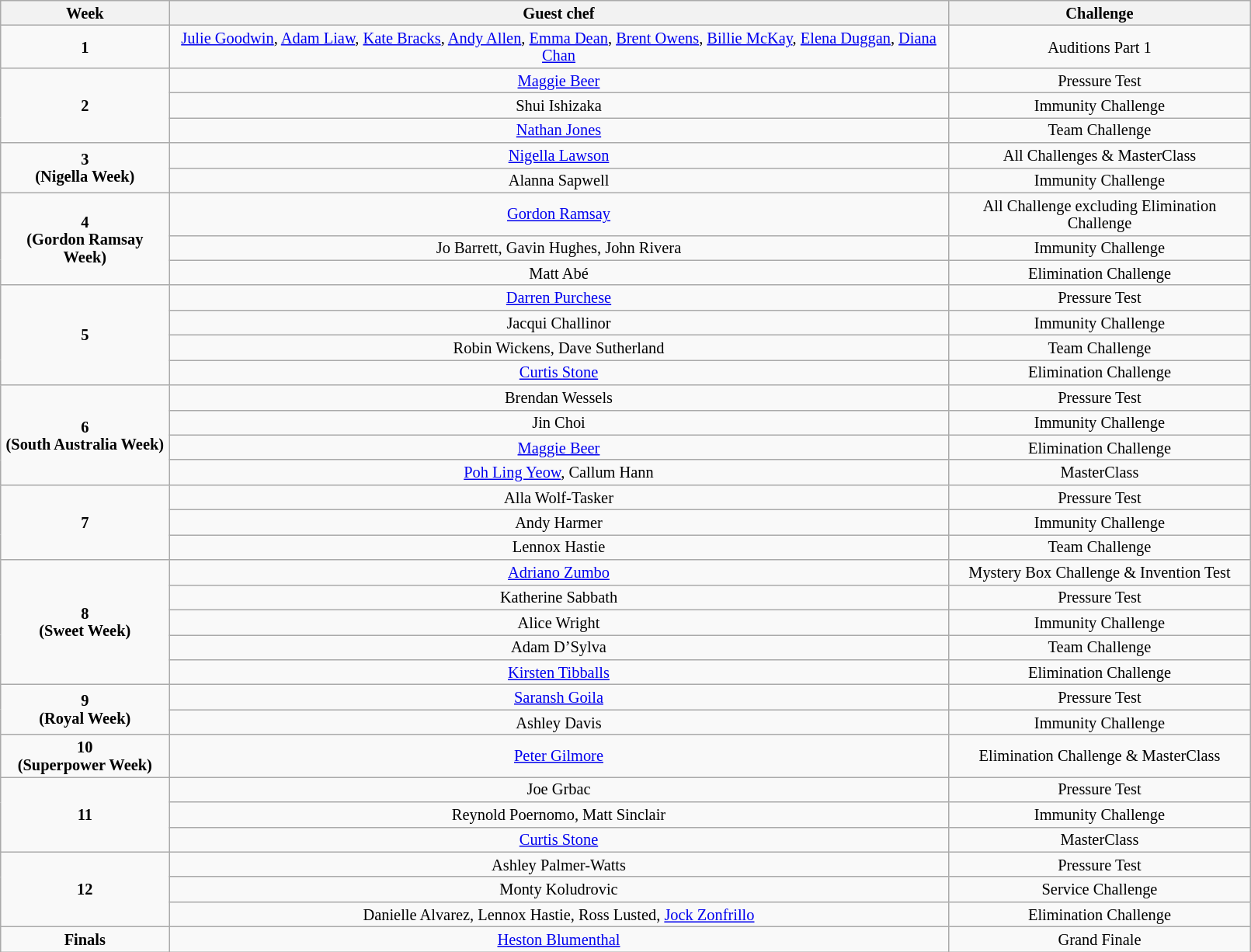<table class="wikitable" style="text-align:center; width:85%; font-size:85%; line-height:15px">
<tr>
<th>Week</th>
<th>Guest chef</th>
<th>Challenge</th>
</tr>
<tr>
<td rowspan="1"><strong>1</strong></td>
<td><a href='#'>Julie Goodwin</a>, <a href='#'>Adam Liaw</a>, <a href='#'>Kate Bracks</a>, <a href='#'>Andy Allen</a>, <a href='#'>Emma Dean</a>, <a href='#'>Brent Owens</a>, <a href='#'>Billie McKay</a>, <a href='#'>Elena Duggan</a>, <a href='#'>Diana Chan</a></td>
<td rowspan="1">Auditions Part 1</td>
</tr>
<tr>
<td rowspan="3"><strong>2</strong></td>
<td><a href='#'>Maggie Beer</a></td>
<td>Pressure Test</td>
</tr>
<tr>
<td>Shui Ishizaka</td>
<td>Immunity Challenge</td>
</tr>
<tr>
<td><a href='#'>Nathan Jones</a></td>
<td>Team Challenge</td>
</tr>
<tr>
<td rowspan="2"><strong>3<br>(Nigella Week)</strong></td>
<td><a href='#'>Nigella Lawson</a></td>
<td>All Challenges & MasterClass</td>
</tr>
<tr>
<td>Alanna Sapwell</td>
<td>Immunity Challenge</td>
</tr>
<tr>
<td rowspan="3"><strong>4<br>(Gordon Ramsay Week)</strong></td>
<td><a href='#'>Gordon Ramsay</a></td>
<td>All Challenge excluding Elimination Challenge</td>
</tr>
<tr>
<td>Jo Barrett, Gavin Hughes, John Rivera</td>
<td>Immunity Challenge</td>
</tr>
<tr>
<td>Matt Abé</td>
<td>Elimination Challenge</td>
</tr>
<tr>
<td rowspan="4"><strong>5</strong></td>
<td><a href='#'>Darren Purchese</a></td>
<td>Pressure Test</td>
</tr>
<tr>
<td>Jacqui Challinor</td>
<td>Immunity Challenge</td>
</tr>
<tr>
<td>Robin Wickens, Dave Sutherland</td>
<td>Team Challenge</td>
</tr>
<tr>
<td><a href='#'>Curtis Stone</a></td>
<td>Elimination Challenge</td>
</tr>
<tr>
<td rowspan="4"><strong>6<br>(South Australia Week)</strong></td>
<td>Brendan Wessels</td>
<td>Pressure Test</td>
</tr>
<tr>
<td>Jin Choi</td>
<td>Immunity Challenge</td>
</tr>
<tr>
<td><a href='#'>Maggie Beer</a></td>
<td>Elimination Challenge</td>
</tr>
<tr>
<td><a href='#'>Poh Ling Yeow</a>, Callum Hann</td>
<td>MasterClass</td>
</tr>
<tr>
<td rowspan="3"><strong>7</strong></td>
<td>Alla Wolf-Tasker</td>
<td>Pressure Test</td>
</tr>
<tr>
<td>Andy Harmer</td>
<td>Immunity Challenge</td>
</tr>
<tr>
<td>Lennox Hastie</td>
<td>Team Challenge</td>
</tr>
<tr>
<td rowspan="5"><strong>8<br>(Sweet Week)</strong></td>
<td><a href='#'>Adriano Zumbo</a></td>
<td>Mystery Box Challenge & Invention Test</td>
</tr>
<tr>
<td>Katherine Sabbath</td>
<td>Pressure Test</td>
</tr>
<tr>
<td>Alice Wright</td>
<td>Immunity Challenge</td>
</tr>
<tr>
<td>Adam D’Sylva</td>
<td>Team Challenge</td>
</tr>
<tr>
<td><a href='#'>Kirsten Tibballs</a></td>
<td>Elimination Challenge</td>
</tr>
<tr>
<td rowspan="2"><strong>9<br>(Royal Week)</strong></td>
<td><a href='#'>Saransh Goila</a></td>
<td>Pressure Test</td>
</tr>
<tr>
<td>Ashley Davis</td>
<td>Immunity Challenge</td>
</tr>
<tr>
<td><strong>10<br>(Superpower Week)</strong></td>
<td><a href='#'>Peter Gilmore</a></td>
<td>Elimination Challenge & MasterClass</td>
</tr>
<tr>
<td rowspan="3"><strong>11</strong></td>
<td>Joe Grbac</td>
<td>Pressure Test</td>
</tr>
<tr>
<td>Reynold Poernomo, Matt Sinclair</td>
<td>Immunity Challenge</td>
</tr>
<tr>
<td><a href='#'>Curtis Stone</a></td>
<td>MasterClass</td>
</tr>
<tr>
<td rowspan="3"><strong>12</strong></td>
<td>Ashley Palmer-Watts</td>
<td>Pressure Test</td>
</tr>
<tr>
<td>Monty Koludrovic</td>
<td>Service Challenge</td>
</tr>
<tr>
<td>Danielle Alvarez, Lennox Hastie, Ross Lusted, <a href='#'>Jock Zonfrillo</a></td>
<td>Elimination Challenge</td>
</tr>
<tr>
<td><strong>Finals</strong></td>
<td><a href='#'>Heston Blumenthal</a></td>
<td>Grand Finale</td>
</tr>
</table>
